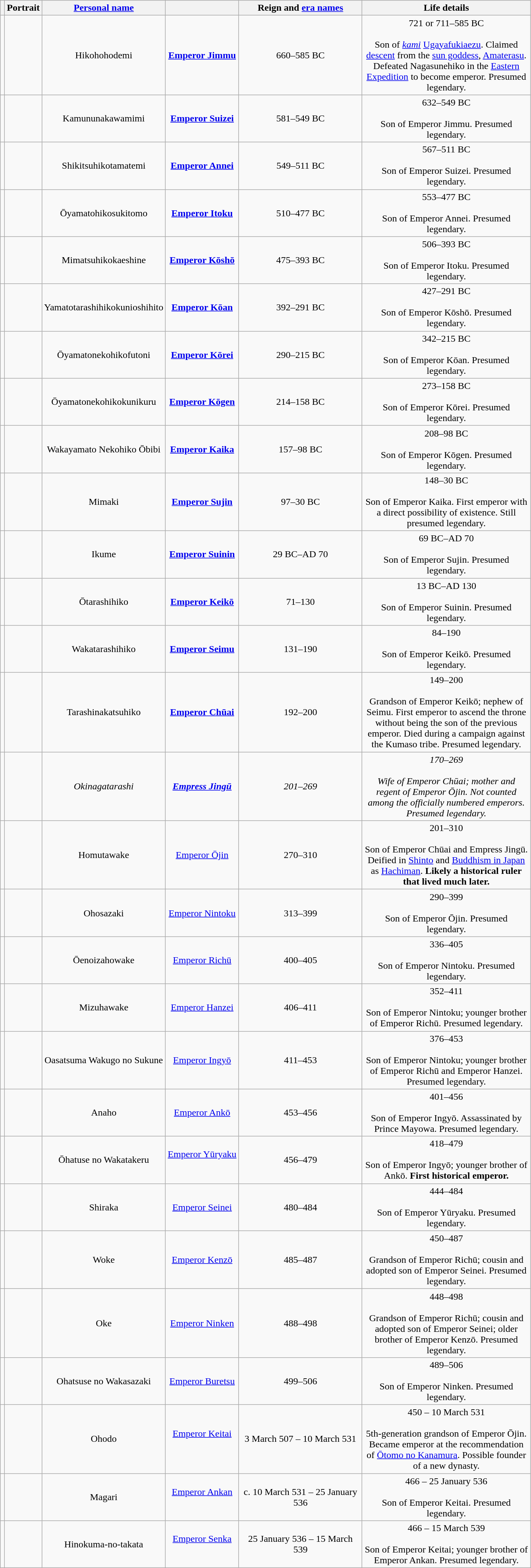<table class="wikitable mw-collapsible" style="text-align:center">
<tr>
<th scope="col"></th>
<th class="unsortable">Portrait</th>
<th scope="col"><a href='#'>Personal name</a></th>
<th scope="col"></th>
<th scope="col" width="200px" class="unsortable">Reign and <a href='#'>era names</a></th>
<th scope="col" width="275px" class="unsortable">Life details</th>
</tr>
<tr>
<td></td>
<td></td>
<td>Hikohohodemi<br></td>
<td><strong><a href='#'>Emperor Jimmu</a></strong><br></td>
<td>660–585 BC<br></td>
<td>721 or 711–585 BC<br><br>Son of <em><a href='#'>kami</a></em> <a href='#'>Ugayafukiaezu</a>. Claimed <a href='#'>descent</a> from the <a href='#'>sun goddess</a>, <a href='#'>Amaterasu</a>. Defeated Nagasunehiko in the <a href='#'>Eastern Expedition</a> to become emperor. Presumed legendary.<strong></strong></td>
</tr>
<tr>
<td></td>
<td></td>
<td>Kamununakawamimi<br></td>
<td><strong><a href='#'>Emperor Suizei</a></strong><br></td>
<td>581–549 BC<br></td>
<td>632–549 BC<br><br>Son of Emperor Jimmu. Presumed legendary.<strong></strong></td>
</tr>
<tr>
<td></td>
<td></td>
<td>Shikitsuhikotamatemi<br></td>
<td><strong><a href='#'>Emperor Annei</a></strong><br></td>
<td>549–511 BC<br></td>
<td>567–511 BC<br><br>Son of Emperor Suizei. Presumed legendary.<strong></strong></td>
</tr>
<tr>
<td></td>
<td></td>
<td>Ōyamatohikosukitomo<br></td>
<td><strong><a href='#'>Emperor Itoku</a></strong><br></td>
<td>510–477 BC<br></td>
<td>553–477 BC<br><br>Son of Emperor Annei. Presumed legendary.<strong></strong></td>
</tr>
<tr>
<td></td>
<td></td>
<td>Mimatsuhikokaeshine<br></td>
<td><strong><a href='#'>Emperor Kōshō</a></strong><br></td>
<td>475–393 BC<br></td>
<td>506–393 BC<br><br>Son of Emperor Itoku. Presumed legendary.<strong></strong></td>
</tr>
<tr>
<td></td>
<td></td>
<td>Yamatotarashihikokunioshihito<br></td>
<td><strong><a href='#'>Emperor Kōan</a></strong><br></td>
<td>392–291 BC<br></td>
<td>427–291 BC<br><br>Son of Emperor Kōshō. Presumed legendary.<strong></strong></td>
</tr>
<tr>
<td></td>
<td></td>
<td>Ōyamatonekohikofutoni<br></td>
<td><strong><a href='#'>Emperor Kōrei</a></strong><br></td>
<td>290–215 BC<br></td>
<td>342–215 BC<br><br>Son of Emperor Kōan. Presumed legendary.<strong></strong></td>
</tr>
<tr>
<td></td>
<td></td>
<td>Ōyamatonekohikokunikuru<br></td>
<td><strong><a href='#'>Emperor Kōgen</a></strong><br></td>
<td>214–158 BC<br></td>
<td>273–158 BC<br><br>Son of Emperor Kōrei. Presumed legendary.<strong></strong></td>
</tr>
<tr>
<td></td>
<td></td>
<td>Wakayamato Nekohiko Ōbibi<br></td>
<td><strong><a href='#'>Emperor Kaika</a></strong><br></td>
<td>157–98 BC<br></td>
<td>208–98 BC<br><br>Son of Emperor Kōgen. Presumed legendary.<strong></strong></td>
</tr>
<tr>
<td></td>
<td></td>
<td>Mimaki<br></td>
<td><strong><a href='#'>Emperor Sujin</a></strong><br></td>
<td>97–30 BC<br></td>
<td>148–30 BC<br><br>Son of Emperor Kaika. First emperor with a direct possibility of existence. Still presumed legendary.<strong></strong></td>
</tr>
<tr>
<td></td>
<td></td>
<td>Ikume<br></td>
<td><strong><a href='#'>Emperor Suinin</a></strong><br></td>
<td>29 BC–AD 70<br></td>
<td>69 BC–AD 70<br><br>Son of Emperor Sujin. Presumed legendary.<strong></strong></td>
</tr>
<tr>
<td></td>
<td></td>
<td>Ōtarashihiko <br></td>
<td><strong><a href='#'>Emperor Keikō</a></strong><br></td>
<td>71–130<br></td>
<td>13 BC–AD 130<br><br>Son of Emperor Suinin. Presumed legendary.<strong></strong></td>
</tr>
<tr>
<td></td>
<td></td>
<td>Wakatarashihiko <br></td>
<td><strong><a href='#'>Emperor Seimu</a></strong><br></td>
<td>131–190<br></td>
<td>84–190<br><br>Son of Emperor Keikō. Presumed legendary.<strong></strong></td>
</tr>
<tr>
<td></td>
<td></td>
<td>Tarashinakatsuhiko<br></td>
<td><strong><a href='#'>Emperor Chūai</a></strong><br></td>
<td>192–200<br></td>
<td>149–200<br><br>Grandson of Emperor Keikō; nephew of Seimu. First emperor to ascend the throne without being the son of the previous emperor. Died during a campaign against the Kumaso tribe. Presumed legendary.<strong></strong></td>
</tr>
<tr>
<td></td>
<td></td>
<td><em>Okinagatarashi<br></em></td>
<td><strong><em><a href='#'>Empress Jingū</a></em></strong><br></td>
<td><em>201–269<br></em></td>
<td><em>170–269<br></em><br><em>Wife of Emperor Chūai; mother and regent of Emperor Ōjin. Not counted among the officially numbered emperors. Presumed legendary.<strong><strong><em></td>
</tr>
<tr>
<td></td>
<td></td>
<td>Homutawake<br></td>
<td></strong><a href='#'>Emperor Ōjin</a><strong><br></td>
<td>270–310<br></td>
<td>201–310<br><br>Son of Emperor Chūai and Empress Jingū. Deified in <a href='#'>Shinto</a> and <a href='#'>Buddhism in Japan</a> as <a href='#'>Hachiman</a>.</strong><strong> Likely a historical ruler that lived much later.</td>
</tr>
<tr>
<td></td>
<td></td>
<td>Ohosazaki<br></td>
<td></strong><a href='#'>Emperor Nintoku</a><strong><br></td>
<td>313–399<br></td>
<td>290–399<br><br>Son of Emperor Ōjin. Presumed legendary.</strong><strong></td>
</tr>
<tr>
<td></td>
<td></td>
<td>Ōenoizahowake<br></td>
<td></strong><a href='#'>Emperor Richū</a><strong><br></td>
<td>400–405<br></td>
<td>336–405<br><br>Son of Emperor Nintoku. Presumed legendary.</strong><strong></td>
</tr>
<tr>
<td></td>
<td></td>
<td>Mizuhawake<br></td>
<td></strong><a href='#'>Emperor Hanzei</a><strong><br></td>
<td>406–411<br></td>
<td>352–411<br><br>Son of Emperor Nintoku; younger brother of Emperor Richū. Presumed legendary.</strong><strong></td>
</tr>
<tr>
<td></td>
<td></td>
<td>Oasatsuma Wakugo no Sukune<br></td>
<td></strong><a href='#'>Emperor Ingyō</a><strong><br></td>
<td>411–453<br></td>
<td>376–453<br><br>Son of Emperor Nintoku; younger brother of Emperor Richū and Emperor Hanzei. Presumed legendary.</strong><strong></td>
</tr>
<tr>
<td></td>
<td></td>
<td>Anaho<br></td>
<td></strong><a href='#'>Emperor Ankō</a><strong><br></td>
<td>453–456<br></td>
<td>401–456<br><br>Son of Emperor Ingyō. Assassinated by Prince Mayowa. Presumed legendary.</strong><strong></td>
</tr>
<tr>
<td></td>
<td></td>
<td>Ōhatuse no Wakatakeru<br></td>
<td></strong><a href='#'>Emperor Yūryaku</a><strong><br><br> </td>
<td>456–479<br></td>
<td>418–479<br><br>Son of Emperor Ingyō; younger brother of Ankō.</strong><strong> First historical emperor.</td>
</tr>
<tr>
<td></td>
<td></td>
<td>Shiraka<br></td>
<td></strong><a href='#'>Emperor Seinei</a><strong><br></td>
<td>480–484<br></td>
<td>444–484<br><br>Son of Emperor Yūryaku. Presumed legendary.</strong><strong></td>
</tr>
<tr>
<td></td>
<td></td>
<td>Woke<br></td>
<td></strong><a href='#'>Emperor Kenzō</a><strong><br></td>
<td>485–487<br></td>
<td>450–487<br><br>Grandson of Emperor Richū; cousin and adopted son of Emperor Seinei. Presumed legendary.</strong><strong></td>
</tr>
<tr>
<td></td>
<td></td>
<td>Oke<br></td>
<td></strong><a href='#'>Emperor Ninken</a><strong><br></td>
<td>488–498<br></td>
<td>448–498<br><br>Grandson of Emperor Richū; cousin and adopted son of Emperor Seinei; older brother of Emperor Kenzō. Presumed legendary.</strong><strong></td>
</tr>
<tr>
<td></td>
<td></td>
<td>Ohatsuse no Wakasazaki<br></td>
<td></strong><a href='#'>Emperor Buretsu</a><strong><br></td>
<td>499–506<br></td>
<td>489–506<br><br>Son of Emperor Ninken. Presumed legendary.</strong><strong></td>
</tr>
<tr>
<td></td>
<td></td>
<td>Ohodo<br></td>
<td></strong><a href='#'>Emperor Keitai</a><strong><br><br></td>
<td>3 March 507 – 10 March 531<br></td>
<td>450 –  10 March 531<br><br>5th-generation grandson of Emperor Ōjin. Became emperor at the recommendation of <a href='#'>Ōtomo no Kanamura</a>. Possible founder of a new dynasty.</strong><strong></td>
</tr>
<tr>
<td></td>
<td></td>
<td>Magari<br></td>
<td></strong><a href='#'>Emperor Ankan</a><strong><br><br></td>
<td>c. 10 March 531 – 25 January 536<br></td>
<td>466 – 25 January 536<br><br>Son of Emperor Keitai. Presumed legendary.</strong><strong></td>
</tr>
<tr>
<td></td>
<td></td>
<td>Hinokuma-no-takata<br></td>
<td></strong><a href='#'>Emperor Senka</a><strong><br><br></td>
<td>25 January 536 – 15 March 539<br></td>
<td>466 – 15 March 539<br><br>Son of Emperor Keitai; younger brother of Emperor Ankan. Presumed legendary.</strong><strong></td>
</tr>
</table>
